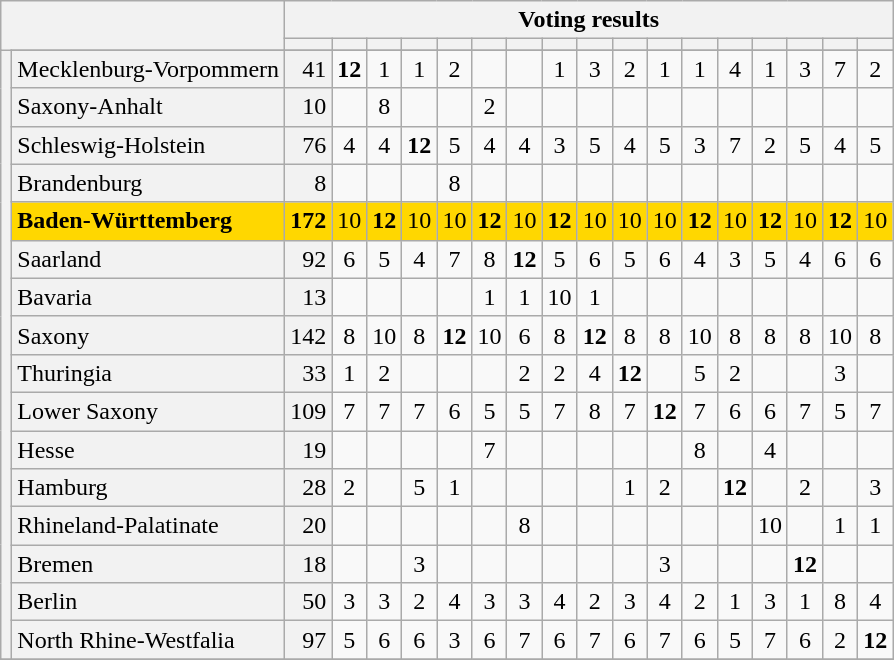<table class="wikitable" border="1" style="text-align:center;">
<tr>
<th colspan="2" rowspan="2"></th>
<th colspan="43">Voting results</th>
</tr>
<tr>
<th style="vertical-align: bottom;"></th>
<th style="vertical-align: bottom;"></th>
<th style="vertical-align: bottom;"></th>
<th style="vertical-align: bottom;"></th>
<th style="vertical-align: bottom;"></th>
<th style="vertical-align: bottom;"></th>
<th style="vertical-align: bottom;"></th>
<th style="vertical-align: bottom;"></th>
<th style="vertical-align: bottom;"></th>
<th style="vertical-align: bottom;"></th>
<th style="vertical-align: bottom;"></th>
<th style="vertical-align: bottom;"></th>
<th style="vertical-align: bottom;"></th>
<th style="vertical-align: bottom;"></th>
<th style="vertical-align: bottom;"></th>
<th style="vertical-align: bottom;"></th>
<th style="vertical-align: bottom;"></th>
</tr>
<tr>
<th rowspan="17"></th>
</tr>
<tr>
<td style="text-align:left; background:#f2f2f2;">Mecklenburg-Vorpommern</td>
<td style="text-align:right; background:#f2f2f2;">41</td>
<td><strong>12</strong></td>
<td>1</td>
<td>1</td>
<td>2</td>
<td></td>
<td></td>
<td>1</td>
<td>3</td>
<td>2</td>
<td>1</td>
<td>1</td>
<td>4</td>
<td>1</td>
<td>3</td>
<td>7</td>
<td>2</td>
</tr>
<tr>
<td style="text-align:left; background:#f2f2f2;">Saxony-Anhalt</td>
<td style="text-align:right; background:#f2f2f2;">10</td>
<td></td>
<td>8</td>
<td></td>
<td></td>
<td>2</td>
<td></td>
<td></td>
<td></td>
<td></td>
<td></td>
<td></td>
<td></td>
<td></td>
<td></td>
<td></td>
<td></td>
</tr>
<tr>
<td style="text-align:left; background:#f2f2f2;">Schleswig-Holstein</td>
<td style="text-align:right; background:#f2f2f2;">76</td>
<td>4</td>
<td>4</td>
<td><strong>12</strong></td>
<td>5</td>
<td>4</td>
<td>4</td>
<td>3</td>
<td>5</td>
<td>4</td>
<td>5</td>
<td>3</td>
<td>7</td>
<td>2</td>
<td>5</td>
<td>4</td>
<td>5</td>
</tr>
<tr>
<td style="text-align:left; background:#f2f2f2;">Brandenburg</td>
<td style="text-align:right; background:#f2f2f2;">8</td>
<td></td>
<td></td>
<td></td>
<td>8</td>
<td></td>
<td></td>
<td></td>
<td></td>
<td></td>
<td></td>
<td></td>
<td></td>
<td></td>
<td></td>
<td></td>
<td></td>
</tr>
<tr style="background: gold;">
<td style="text-align:left;"><strong>Baden-Württemberg</strong></td>
<td style="text-align:right;"><strong>172</strong></td>
<td>10</td>
<td><strong>12</strong></td>
<td>10</td>
<td>10</td>
<td><strong>12</strong></td>
<td>10</td>
<td><strong>12</strong></td>
<td>10</td>
<td>10</td>
<td>10</td>
<td><strong>12</strong></td>
<td>10</td>
<td><strong>12</strong></td>
<td>10</td>
<td><strong>12</strong></td>
<td>10</td>
</tr>
<tr>
<td style="text-align:left; background:#f2f2f2;">Saarland</td>
<td style="text-align:right; background:#f2f2f2;">92</td>
<td>6</td>
<td>5</td>
<td>4</td>
<td>7</td>
<td>8</td>
<td><strong>12</strong></td>
<td>5</td>
<td>6</td>
<td>5</td>
<td>6</td>
<td>4</td>
<td>3</td>
<td>5</td>
<td>4</td>
<td>6</td>
<td>6</td>
</tr>
<tr>
<td style="text-align:left; background:#f2f2f2;">Bavaria</td>
<td style="text-align:right; background:#f2f2f2;">13</td>
<td></td>
<td></td>
<td></td>
<td></td>
<td>1</td>
<td>1</td>
<td>10</td>
<td>1</td>
<td></td>
<td></td>
<td></td>
<td></td>
<td></td>
<td></td>
<td></td>
<td></td>
</tr>
<tr>
<td style="text-align:left; background:#f2f2f2;">Saxony</td>
<td style="text-align:right; background:#f2f2f2;">142</td>
<td>8</td>
<td>10</td>
<td>8</td>
<td><strong>12</strong></td>
<td>10</td>
<td>6</td>
<td>8</td>
<td><strong>12</strong></td>
<td>8</td>
<td>8</td>
<td>10</td>
<td>8</td>
<td>8</td>
<td>8</td>
<td>10</td>
<td>8</td>
</tr>
<tr>
<td style="text-align:left; background:#f2f2f2;">Thuringia</td>
<td style="text-align:right; background:#f2f2f2;">33</td>
<td>1</td>
<td>2</td>
<td></td>
<td></td>
<td></td>
<td>2</td>
<td>2</td>
<td>4</td>
<td><strong>12</strong></td>
<td></td>
<td>5</td>
<td>2</td>
<td></td>
<td></td>
<td>3</td>
<td></td>
</tr>
<tr>
<td style="text-align:left; background:#f2f2f2;">Lower Saxony</td>
<td style="text-align:right; background:#f2f2f2;">109</td>
<td>7</td>
<td>7</td>
<td>7</td>
<td>6</td>
<td>5</td>
<td>5</td>
<td>7</td>
<td>8</td>
<td>7</td>
<td><strong>12</strong></td>
<td>7</td>
<td>6</td>
<td>6</td>
<td>7</td>
<td>5</td>
<td>7</td>
</tr>
<tr>
<td style="text-align:left; background:#f2f2f2;">Hesse</td>
<td style="text-align:right; background:#f2f2f2;">19</td>
<td></td>
<td></td>
<td></td>
<td></td>
<td>7</td>
<td></td>
<td></td>
<td></td>
<td></td>
<td></td>
<td>8</td>
<td></td>
<td>4</td>
<td></td>
<td></td>
<td></td>
</tr>
<tr>
<td style="text-align:left; background:#f2f2f2;">Hamburg</td>
<td style="text-align:right; background:#f2f2f2;">28</td>
<td>2</td>
<td></td>
<td>5</td>
<td>1</td>
<td></td>
<td></td>
<td></td>
<td></td>
<td>1</td>
<td>2</td>
<td></td>
<td><strong>12</strong></td>
<td></td>
<td>2</td>
<td></td>
<td>3</td>
</tr>
<tr>
<td style="text-align:left; background:#f2f2f2;">Rhineland-Palatinate</td>
<td style="text-align:right; background:#f2f2f2;">20</td>
<td></td>
<td></td>
<td></td>
<td></td>
<td></td>
<td>8</td>
<td></td>
<td></td>
<td></td>
<td></td>
<td></td>
<td></td>
<td>10</td>
<td></td>
<td>1</td>
<td>1</td>
</tr>
<tr>
<td style="text-align:left; background:#f2f2f2;">Bremen</td>
<td style="text-align:right; background:#f2f2f2;">18</td>
<td></td>
<td></td>
<td>3</td>
<td></td>
<td></td>
<td></td>
<td></td>
<td></td>
<td></td>
<td>3</td>
<td></td>
<td></td>
<td></td>
<td><strong>12</strong></td>
<td></td>
<td></td>
</tr>
<tr>
<td style="text-align:left; background:#f2f2f2;">Berlin</td>
<td style="text-align:right; background:#f2f2f2;">50</td>
<td>3</td>
<td>3</td>
<td>2</td>
<td>4</td>
<td>3</td>
<td>3</td>
<td>4</td>
<td>2</td>
<td>3</td>
<td>4</td>
<td>2</td>
<td>1</td>
<td>3</td>
<td>1</td>
<td>8</td>
<td>4</td>
</tr>
<tr>
<td style="text-align:left; background:#f2f2f2;">North Rhine-Westfalia</td>
<td style="text-align:right; background:#f2f2f2;">97</td>
<td>5</td>
<td>6</td>
<td>6</td>
<td>3</td>
<td>6</td>
<td>7</td>
<td>6</td>
<td>7</td>
<td>6</td>
<td>7</td>
<td>6</td>
<td>5</td>
<td>7</td>
<td>6</td>
<td>2</td>
<td><strong>12</strong></td>
</tr>
<tr>
</tr>
</table>
